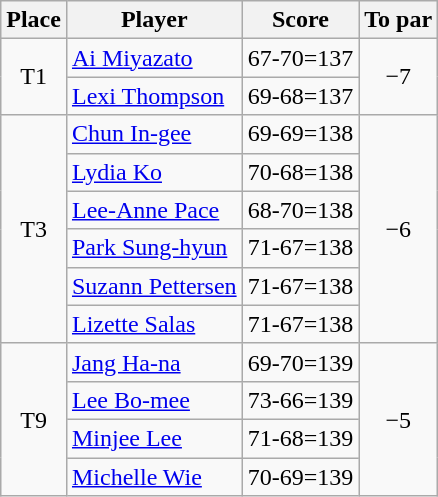<table class="wikitable">
<tr>
<th>Place</th>
<th>Player</th>
<th>Score</th>
<th>To par</th>
</tr>
<tr>
<td rowspan=2 align=center>T1</td>
<td> <a href='#'>Ai Miyazato</a></td>
<td>67-70=137</td>
<td rowspan=2 align=center>−7</td>
</tr>
<tr>
<td> <a href='#'>Lexi Thompson</a></td>
<td>69-68=137</td>
</tr>
<tr>
<td rowspan=6 align=center>T3</td>
<td> <a href='#'>Chun In-gee</a></td>
<td>69-69=138</td>
<td rowspan=6 align=center>−6</td>
</tr>
<tr>
<td> <a href='#'>Lydia Ko</a></td>
<td>70-68=138</td>
</tr>
<tr>
<td> <a href='#'>Lee-Anne Pace</a></td>
<td>68-70=138</td>
</tr>
<tr>
<td> <a href='#'>Park Sung-hyun</a></td>
<td>71-67=138</td>
</tr>
<tr>
<td> <a href='#'>Suzann Pettersen</a></td>
<td>71-67=138</td>
</tr>
<tr>
<td> <a href='#'>Lizette Salas</a></td>
<td>71-67=138</td>
</tr>
<tr>
<td rowspan=4 align=center>T9</td>
<td> <a href='#'>Jang Ha-na</a></td>
<td>69-70=139</td>
<td rowspan=4 align=center>−5</td>
</tr>
<tr>
<td> <a href='#'>Lee Bo-mee</a></td>
<td>73-66=139</td>
</tr>
<tr>
<td> <a href='#'>Minjee Lee</a></td>
<td>71-68=139</td>
</tr>
<tr>
<td> <a href='#'>Michelle Wie</a></td>
<td>70-69=139</td>
</tr>
</table>
